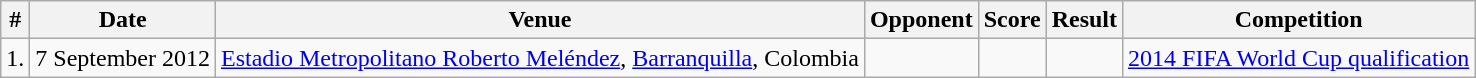<table class="wikitable sortable">
<tr>
<th>#</th>
<th>Date</th>
<th>Venue</th>
<th>Opponent</th>
<th>Score</th>
<th>Result</th>
<th>Competition</th>
</tr>
<tr>
<td>1.</td>
<td>7 September 2012</td>
<td><a href='#'>Estadio Metropolitano Roberto Meléndez</a>, <a href='#'>Barranquilla</a>, Colombia</td>
<td></td>
<td></td>
<td></td>
<td><a href='#'>2014 FIFA World Cup qualification</a></td>
</tr>
</table>
